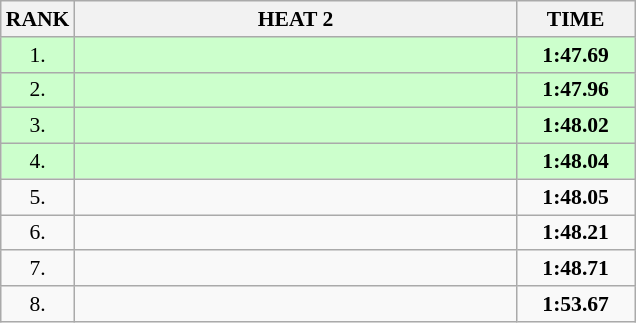<table class="wikitable" style="border-collapse: collapse; font-size: 90%;">
<tr>
<th>RANK</th>
<th style="width: 20em">HEAT 2</th>
<th style="width: 5em">TIME</th>
</tr>
<tr style="background:#ccffcc;">
<td align="center">1.</td>
<td></td>
<td align="center"><strong>1:47.69</strong></td>
</tr>
<tr style="background:#ccffcc;">
<td align="center">2.</td>
<td></td>
<td align="center"><strong>1:47.96</strong></td>
</tr>
<tr style="background:#ccffcc;">
<td align="center">3.</td>
<td></td>
<td align="center"><strong>1:48.02</strong></td>
</tr>
<tr style="background:#ccffcc;">
<td align="center">4.</td>
<td></td>
<td align="center"><strong>1:48.04</strong></td>
</tr>
<tr>
<td align="center">5.</td>
<td></td>
<td align="center"><strong>1:48.05</strong></td>
</tr>
<tr>
<td align="center">6.</td>
<td></td>
<td align="center"><strong>1:48.21</strong></td>
</tr>
<tr>
<td align="center">7.</td>
<td></td>
<td align="center"><strong>1:48.71</strong></td>
</tr>
<tr>
<td align="center">8.</td>
<td></td>
<td align="center"><strong>1:53.67</strong></td>
</tr>
</table>
